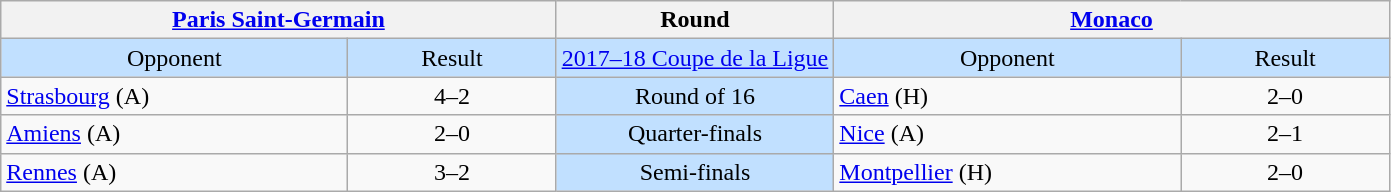<table class="wikitable" style="text-align:center; white-space:nowrap;">
<tr>
<th colspan="2"><a href='#'>Paris Saint-Germain</a></th>
<th>Round</th>
<th colspan="2"><a href='#'>Monaco</a></th>
</tr>
<tr style="background:#C1E0FF;">
<td style="width:25%;">Opponent</td>
<td style="width:15%;">Result</td>
<td><a href='#'>2017–18 Coupe de la Ligue</a></td>
<td style="width:25%;">Opponent</td>
<td style="width:15%;">Result</td>
</tr>
<tr>
<td style="text-align:left"><a href='#'>Strasbourg</a> (A)</td>
<td>4–2</td>
<td style="background:#C1E0FF;">Round of 16</td>
<td style="text-align:left"><a href='#'>Caen</a> (H)</td>
<td>2–0</td>
</tr>
<tr>
<td style="text-align:left"><a href='#'>Amiens</a> (A)</td>
<td>2–0</td>
<td style="background:#C1E0FF;">Quarter-finals</td>
<td style="text-align:left"><a href='#'>Nice</a> (A)</td>
<td>2–1</td>
</tr>
<tr>
<td style="text-align:left"><a href='#'>Rennes</a> (A)</td>
<td>3–2</td>
<td style="background:#C1E0FF;">Semi-finals</td>
<td style="text-align:left"><a href='#'>Montpellier</a> (H)</td>
<td>2–0</td>
</tr>
</table>
